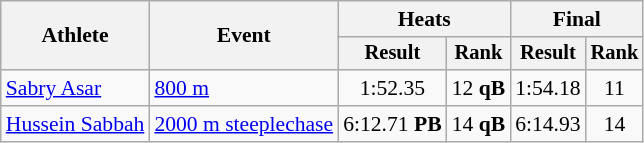<table class="wikitable" style="font-size:90%">
<tr>
<th rowspan=2>Athlete</th>
<th rowspan=2>Event</th>
<th colspan=2>Heats</th>
<th colspan=2>Final</th>
</tr>
<tr style="font-size:95%">
<th>Result</th>
<th>Rank</th>
<th>Result</th>
<th>Rank</th>
</tr>
<tr align=center>
<td align=left><a href='#'>Sabry Asar</a></td>
<td align=left><a href='#'>800 m</a></td>
<td>1:52.35</td>
<td>12 <strong>qB</strong></td>
<td>1:54.18</td>
<td>11</td>
</tr>
<tr align=center>
<td align=left><a href='#'>Hussein Sabbah</a></td>
<td align=left><a href='#'>2000 m steeplechase</a></td>
<td>6:12.71 <strong>PB</strong></td>
<td>14 <strong>qB</strong></td>
<td>6:14.93</td>
<td>14</td>
</tr>
</table>
